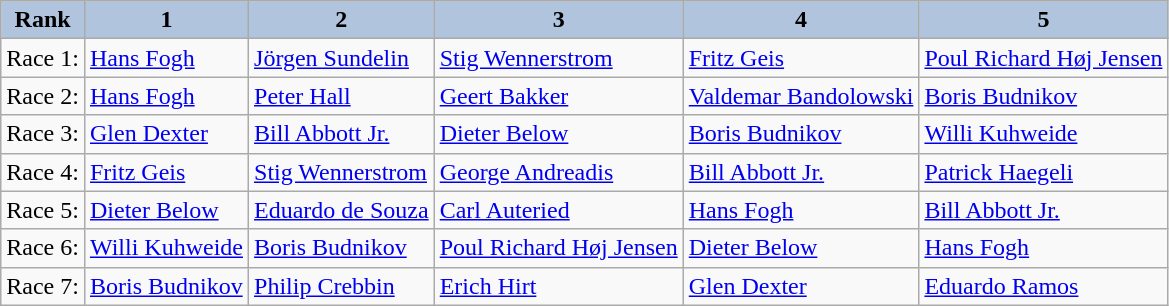<table class="wikitable">
<tr>
<th style="text-align:center;background-color:LightSteelBlue"><strong>Rank</strong></th>
<th style="text-align:center;background-color:LightSteelBlue"><strong>1</strong></th>
<th style="text-align:center;background-color:LightSteelBlue"><strong>2</strong></th>
<th style="text-align:center;background-color:LightSteelBlue"><strong>3</strong></th>
<th style="text-align:center;background-color:LightSteelBlue"><strong>4</strong></th>
<th style="text-align:center;background-color:LightSteelBlue"><strong>5</strong></th>
</tr>
<tr>
<td>Race 1:</td>
<td> <a href='#'>Hans Fogh</a></td>
<td> <a href='#'>Jörgen Sundelin</a></td>
<td> <a href='#'>Stig Wennerstrom</a></td>
<td> <a href='#'>Fritz Geis</a></td>
<td> <a href='#'>Poul Richard Høj Jensen</a></td>
</tr>
<tr>
<td>Race 2:</td>
<td> <a href='#'>Hans Fogh</a></td>
<td> <a href='#'>Peter Hall</a></td>
<td> <a href='#'>Geert Bakker</a></td>
<td> <a href='#'>Valdemar Bandolowski</a></td>
<td> <a href='#'>Boris Budnikov</a></td>
</tr>
<tr>
<td>Race 3:</td>
<td> <a href='#'>Glen Dexter</a></td>
<td> <a href='#'>Bill Abbott Jr.</a></td>
<td> <a href='#'>Dieter Below</a></td>
<td> <a href='#'>Boris Budnikov</a></td>
<td> <a href='#'>Willi Kuhweide</a></td>
</tr>
<tr>
<td>Race 4:</td>
<td> <a href='#'>Fritz Geis</a></td>
<td> <a href='#'>Stig Wennerstrom</a></td>
<td> <a href='#'>George Andreadis</a></td>
<td> <a href='#'>Bill Abbott Jr.</a></td>
<td> <a href='#'>Patrick Haegeli</a></td>
</tr>
<tr>
<td>Race 5:</td>
<td> <a href='#'>Dieter Below</a></td>
<td> <a href='#'>Eduardo de Souza</a></td>
<td> <a href='#'>Carl Auteried</a></td>
<td> <a href='#'>Hans Fogh</a></td>
<td> <a href='#'>Bill Abbott Jr.</a></td>
</tr>
<tr>
<td>Race 6:</td>
<td> <a href='#'>Willi Kuhweide</a></td>
<td> <a href='#'>Boris Budnikov</a></td>
<td> <a href='#'>Poul Richard Høj Jensen</a></td>
<td> <a href='#'>Dieter Below</a></td>
<td> <a href='#'>Hans Fogh</a></td>
</tr>
<tr>
<td>Race 7:</td>
<td> <a href='#'>Boris Budnikov</a></td>
<td> <a href='#'>Philip Crebbin</a></td>
<td> <a href='#'>Erich Hirt</a></td>
<td> <a href='#'>Glen Dexter</a></td>
<td> <a href='#'>Eduardo Ramos</a></td>
</tr>
</table>
